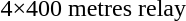<table>
<tr>
<td>4×400 metres relay</td>
<td></td>
<td></td>
<td></td>
<td></td>
<td></td>
<td></td>
</tr>
</table>
